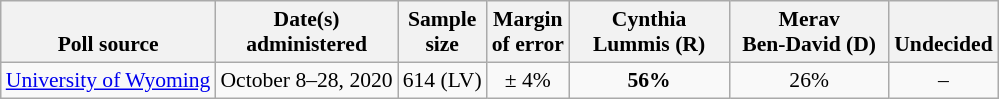<table class="wikitable" style="font-size:90%;text-align:center;">
<tr valign=bottom>
<th>Poll source</th>
<th>Date(s)<br>administered</th>
<th>Sample<br>size</th>
<th>Margin<br>of error</th>
<th style="width:100px;">Cynthia<br>Lummis (R)</th>
<th style="width:100px;">Merav<br>Ben-David (D)</th>
<th>Undecided</th>
</tr>
<tr>
<td style="text-align:left;"><a href='#'>University of Wyoming</a></td>
<td>October 8–28, 2020</td>
<td>614 (LV)</td>
<td>± 4%</td>
<td><strong>56%</strong></td>
<td>26%</td>
<td>–</td>
</tr>
</table>
